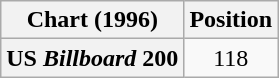<table class="wikitable plainrowheaders" style="text-align:center">
<tr>
<th scope="col">Chart (1996)</th>
<th scope="col">Position</th>
</tr>
<tr>
<th scope="row">US <em>Billboard</em> 200</th>
<td>118</td>
</tr>
</table>
